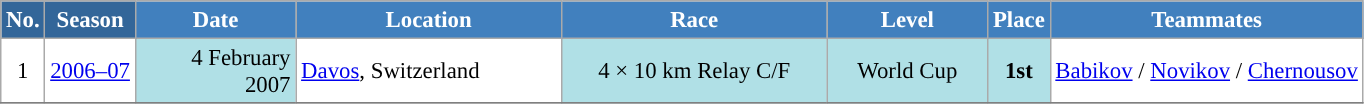<table class="wikitable sortable" style="font-size:95%; text-align:center; border:grey solid 1px; border-collapse:collapse; background:#ffffff;">
<tr style="background:#efefef;">
<th style="background-color:#369; color:white;">No.</th>
<th style="background-color:#369; color:white;">Season</th>
<th style="background-color:#4180be; color:white; width:100px;">Date</th>
<th style="background-color:#4180be; color:white; width:170px;">Location</th>
<th style="background-color:#4180be; color:white; width:170px;">Race</th>
<th style="background-color:#4180be; color:white; width:100px;">Level</th>
<th style="background-color:#4180be; color:white;">Place</th>
<th style="background-color:#4180be; color:white;">Teammates</th>
</tr>
<tr>
<td align=center>1</td>
<td rowspan=1 align=center><a href='#'>2006–07</a></td>
<td bgcolor="#BOEOE6" align=right>4 February 2007</td>
<td align=left> <a href='#'>Davos</a>, Switzerland</td>
<td bgcolor="#BOEOE6">4 × 10 km Relay C/F</td>
<td bgcolor="#BOEOE6">World Cup</td>
<td bgcolor="#BOEOE6"><strong>1st</strong></td>
<td><a href='#'>Babikov</a> / <a href='#'>Novikov</a> / <a href='#'>Chernousov</a></td>
</tr>
<tr>
</tr>
</table>
